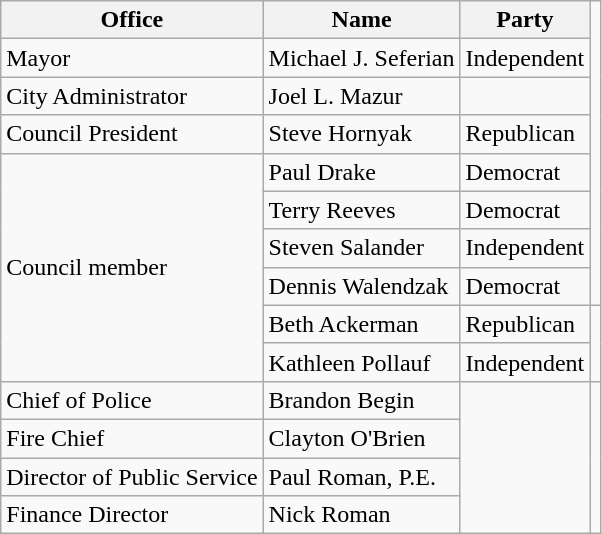<table class="wikitable">
<tr>
<th>Office</th>
<th>Name</th>
<th>Party</th>
</tr>
<tr>
<td>Mayor</td>
<td>Michael J. Seferian</td>
<td>Independent</td>
</tr>
<tr>
<td>City Administrator</td>
<td>Joel L. Mazur</td>
<td></td>
</tr>
<tr>
<td>Council President</td>
<td>Steve Hornyak</td>
<td rowspan="1">Republican</td>
</tr>
<tr>
<td rowspan="6">Council member</td>
<td>Paul Drake</td>
<td>Democrat</td>
</tr>
<tr>
<td>Terry Reeves</td>
<td>Democrat</td>
</tr>
<tr>
<td>Steven Salander</td>
<td>Independent</td>
</tr>
<tr>
<td>Dennis Walendzak</td>
<td>Democrat</td>
</tr>
<tr>
<td>Beth Ackerman</td>
<td>Republican</td>
<td rowspan="2"></td>
</tr>
<tr>
<td>Kathleen Pollauf</td>
<td>Independent</td>
</tr>
<tr>
<td>Chief of Police</td>
<td>Brandon Begin</td>
<td rowspan="4"></td>
</tr>
<tr>
<td>Fire Chief</td>
<td>Clayton O'Brien</td>
</tr>
<tr>
<td>Director of Public Service</td>
<td>Paul Roman, P.E.</td>
</tr>
<tr>
<td>Finance Director</td>
<td>Nick Roman</td>
</tr>
</table>
